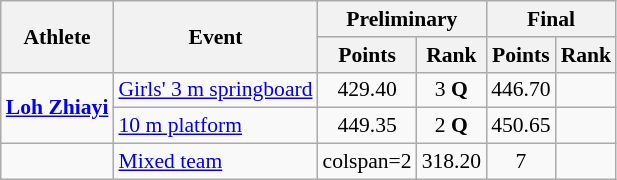<table class="wikitable" style="font-size:90%;">
<tr>
<th rowspan=2>Athlete</th>
<th rowspan=2>Event</th>
<th colspan=2>Preliminary</th>
<th colspan=2>Final</th>
</tr>
<tr>
<th>Points</th>
<th>Rank</th>
<th>Points</th>
<th>Rank</th>
</tr>
<tr align=center>
<td align=left rowspan=2><strong><a href='#'>Loh Zhiayi</a></strong></td>
<td align=left><a href='#'>Girls' 3 m springboard</a></td>
<td>429.40</td>
<td>3 <strong>Q</strong></td>
<td>446.70</td>
<td></td>
</tr>
<tr align=center>
<td align=left><a href='#'>10 m platform</a></td>
<td>449.35</td>
<td>2 <strong>Q</strong></td>
<td>450.65</td>
<td></td>
</tr>
<tr align=center>
<td align=left><br></td>
<td align=left><a href='#'>Mixed team</a></td>
<td>colspan=2 </td>
<td>318.20</td>
<td>7</td>
</tr>
</table>
